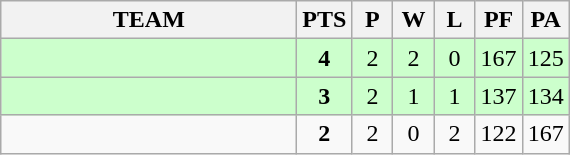<table class="wikitable" style="text-align: center;">
<tr>
<th width="190">TEAM</th>
<th width="20">PTS</th>
<th width="20">P</th>
<th width="20">W</th>
<th width="20">L</th>
<th width="20">PF</th>
<th width="20">PA</th>
</tr>
<tr bgcolor=ccffcc>
<td style="text-align:left;"></td>
<td><strong>4</strong></td>
<td>2</td>
<td>2</td>
<td>0</td>
<td>167</td>
<td>125</td>
</tr>
<tr bgcolor=ccffcc>
<td style="text-align:left;"></td>
<td><strong>3</strong></td>
<td>2</td>
<td>1</td>
<td>1</td>
<td>137</td>
<td>134</td>
</tr>
<tr>
<td style="text-align:left;"></td>
<td><strong>2</strong></td>
<td>2</td>
<td>0</td>
<td>2</td>
<td>122</td>
<td>167</td>
</tr>
</table>
